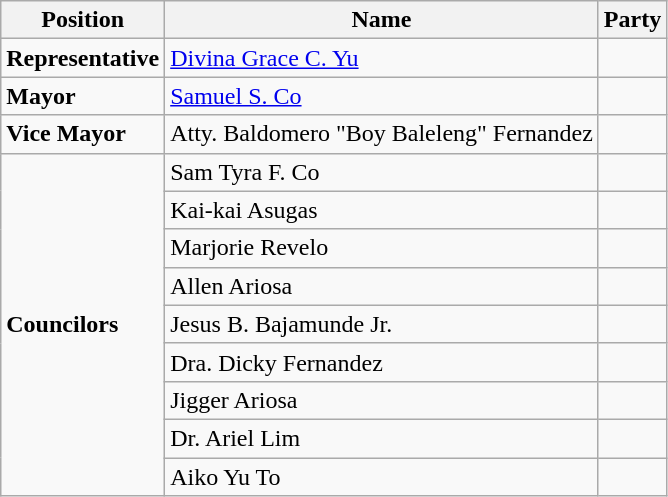<table class=wikitable>
<tr>
<th>Position</th>
<th>Name</th>
<th colspan=2>Party</th>
</tr>
<tr>
<td><strong>Representative</strong></td>
<td><a href='#'>Divina Grace C. Yu</a></td>
<td></td>
</tr>
<tr>
<td><strong>Mayor</strong></td>
<td><a href='#'>Samuel S. Co</a></td>
<td></td>
</tr>
<tr>
<td><strong>Vice Mayor</strong></td>
<td>Atty. Baldomero "Boy Baleleng" Fernandez</td>
<td></td>
</tr>
<tr>
<td rowspan=10><strong>Councilors</strong></td>
<td>Sam Tyra F. Co</td>
<td></td>
</tr>
<tr>
<td>Kai-kai Asugas</td>
<td></td>
</tr>
<tr>
<td>Marjorie Revelo</td>
<td></td>
</tr>
<tr>
<td>Allen Ariosa</td>
<td></td>
</tr>
<tr>
<td>Jesus B. Bajamunde Jr.</td>
<td></td>
</tr>
<tr>
<td>Dra. Dicky Fernandez</td>
<td></td>
</tr>
<tr>
<td>Jigger Ariosa</td>
<td></td>
</tr>
<tr>
<td>Dr. Ariel Lim</td>
<td></td>
</tr>
<tr>
<td>Aiko Yu To</td>
<td></td>
</tr>
</table>
